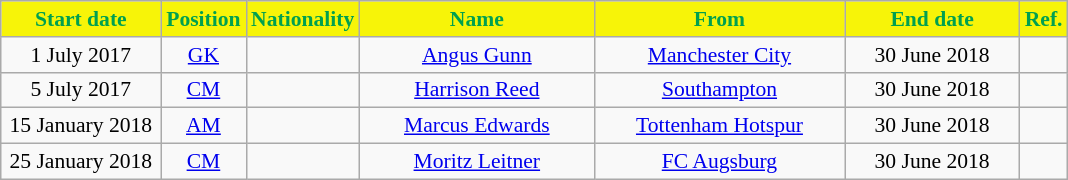<table class="wikitable"  style="text-align:center; font-size:90%; ">
<tr>
<th style="background:#F7F408; color:#00A050; width:100px;">Start date</th>
<th style="background:#F7F408; color:#00A050; width:50px;">Position</th>
<th style="background:#F7F408; color:#00A050; width:50px;">Nationality</th>
<th style="background:#F7F408; color:#00A050; width:150px;">Name</th>
<th style="background:#F7F408; color:#00A050; width:160px;">From</th>
<th style="background:#F7F408; color:#00A050; width:110px;">End date</th>
<th style="background:#F7F408; color:#00A050; width:25px;">Ref.</th>
</tr>
<tr>
<td>1 July 2017</td>
<td><a href='#'>GK</a></td>
<td></td>
<td><a href='#'>Angus Gunn</a></td>
<td> <a href='#'>Manchester City</a></td>
<td>30 June 2018</td>
<td></td>
</tr>
<tr>
<td>5 July 2017</td>
<td><a href='#'>CM</a></td>
<td></td>
<td><a href='#'>Harrison Reed</a></td>
<td> <a href='#'>Southampton</a></td>
<td>30 June 2018</td>
<td></td>
</tr>
<tr>
<td>15 January 2018</td>
<td><a href='#'>AM</a></td>
<td></td>
<td><a href='#'>Marcus Edwards</a></td>
<td> <a href='#'>Tottenham Hotspur</a></td>
<td>30 June 2018</td>
<td></td>
</tr>
<tr>
<td>25 January 2018</td>
<td><a href='#'>CM</a></td>
<td></td>
<td><a href='#'>Moritz Leitner</a></td>
<td> <a href='#'>FC Augsburg</a></td>
<td>30 June 2018</td>
<td></td>
</tr>
</table>
